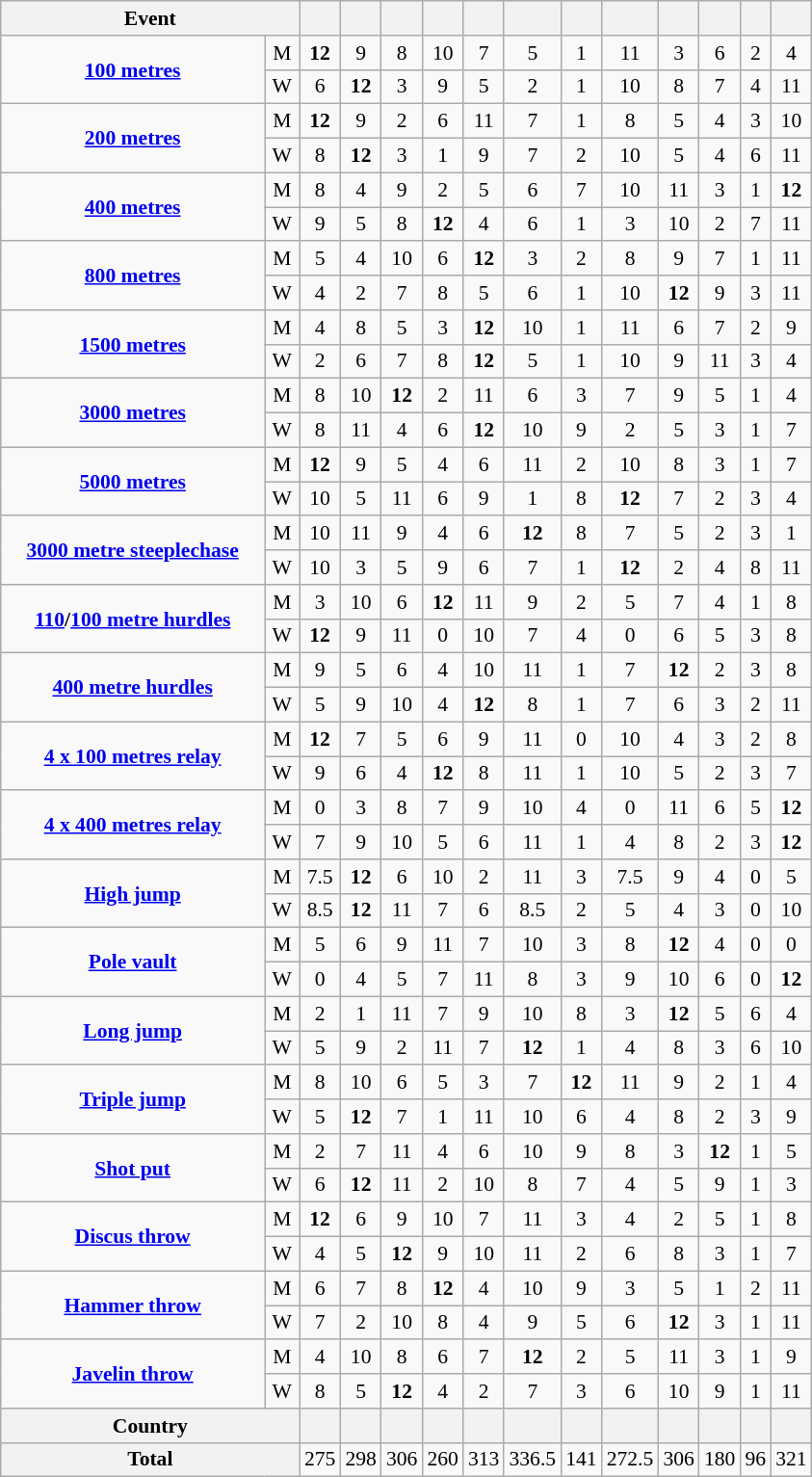<table class="wikitable" style="background-color: #f9f9f9; font-size: 90%; text-align: center">
<tr>
<th width=200 colspan=2>Event</th>
<th></th>
<th></th>
<th></th>
<th></th>
<th></th>
<th></th>
<th></th>
<th></th>
<th></th>
<th></th>
<th></th>
<th></th>
</tr>
<tr>
<td rowspan=2><strong><a href='#'>100 metres</a></strong></td>
<td>M</td>
<td><strong>12</strong></td>
<td>9</td>
<td>8</td>
<td>10</td>
<td>7</td>
<td>5</td>
<td>1</td>
<td>11</td>
<td>3</td>
<td>6</td>
<td>2</td>
<td>4</td>
</tr>
<tr>
<td>W</td>
<td>6</td>
<td><strong>12</strong></td>
<td>3</td>
<td>9</td>
<td>5</td>
<td>2</td>
<td>1</td>
<td>10</td>
<td>8</td>
<td>7</td>
<td>4</td>
<td>11</td>
</tr>
<tr>
<td rowspan=2><strong><a href='#'>200 metres</a></strong></td>
<td>M</td>
<td><strong>12</strong></td>
<td>9</td>
<td>2</td>
<td>6</td>
<td>11</td>
<td>7</td>
<td>1</td>
<td>8</td>
<td>5</td>
<td>4</td>
<td>3</td>
<td>10</td>
</tr>
<tr>
<td>W</td>
<td>8</td>
<td><strong>12</strong></td>
<td>3</td>
<td>1</td>
<td>9</td>
<td>7</td>
<td>2</td>
<td>10</td>
<td>5</td>
<td>4</td>
<td>6</td>
<td>11</td>
</tr>
<tr>
<td rowspan=2><strong><a href='#'>400 metres</a></strong></td>
<td>M</td>
<td>8</td>
<td>4</td>
<td>9</td>
<td>2</td>
<td>5</td>
<td>6</td>
<td>7</td>
<td>10</td>
<td>11</td>
<td>3</td>
<td>1</td>
<td><strong>12</strong></td>
</tr>
<tr>
<td>W</td>
<td>9</td>
<td>5</td>
<td>8</td>
<td><strong>12</strong></td>
<td>4</td>
<td>6</td>
<td>1</td>
<td>3</td>
<td>10</td>
<td>2</td>
<td>7</td>
<td>11</td>
</tr>
<tr>
<td rowspan=2><strong><a href='#'>800 metres</a></strong></td>
<td>M</td>
<td>5</td>
<td>4</td>
<td>10</td>
<td>6</td>
<td><strong>12</strong></td>
<td>3</td>
<td>2</td>
<td>8</td>
<td>9</td>
<td>7</td>
<td>1</td>
<td>11</td>
</tr>
<tr>
<td>W</td>
<td>4</td>
<td>2</td>
<td>7</td>
<td>8</td>
<td>5</td>
<td>6</td>
<td>1</td>
<td>10</td>
<td><strong>12</strong></td>
<td>9</td>
<td>3</td>
<td>11</td>
</tr>
<tr>
<td rowspan=2><strong><a href='#'>1500 metres</a></strong></td>
<td>M</td>
<td>4</td>
<td>8</td>
<td>5</td>
<td>3</td>
<td><strong>12</strong></td>
<td>10</td>
<td>1</td>
<td>11</td>
<td>6</td>
<td>7</td>
<td>2</td>
<td>9</td>
</tr>
<tr>
<td>W</td>
<td>2</td>
<td>6</td>
<td>7</td>
<td>8</td>
<td><strong>12</strong></td>
<td>5</td>
<td>1</td>
<td>10</td>
<td>9</td>
<td>11</td>
<td>3</td>
<td>4</td>
</tr>
<tr>
<td rowspan=2><strong><a href='#'>3000 metres</a></strong></td>
<td>M</td>
<td>8</td>
<td>10</td>
<td><strong>12</strong></td>
<td>2</td>
<td>11</td>
<td>6</td>
<td>3</td>
<td>7</td>
<td>9</td>
<td>5</td>
<td>1</td>
<td>4</td>
</tr>
<tr>
<td>W</td>
<td>8</td>
<td>11</td>
<td>4</td>
<td>6</td>
<td><strong>12</strong></td>
<td>10</td>
<td>9</td>
<td>2</td>
<td>5</td>
<td>3</td>
<td>1</td>
<td>7</td>
</tr>
<tr>
<td rowspan=2><strong><a href='#'>5000 metres</a></strong></td>
<td>M</td>
<td><strong>12</strong></td>
<td>9</td>
<td>5</td>
<td>4</td>
<td>6</td>
<td>11</td>
<td>2</td>
<td>10</td>
<td>8</td>
<td>3</td>
<td>1</td>
<td>7</td>
</tr>
<tr>
<td>W</td>
<td>10</td>
<td>5</td>
<td>11</td>
<td>6</td>
<td>9</td>
<td>1</td>
<td>8</td>
<td><strong>12</strong></td>
<td>7</td>
<td>2</td>
<td>3</td>
<td>4</td>
</tr>
<tr>
<td rowspan=2><strong><a href='#'>3000 metre steeplechase</a></strong></td>
<td>M</td>
<td>10</td>
<td>11</td>
<td>9</td>
<td>4</td>
<td>6</td>
<td><strong>12</strong></td>
<td>8</td>
<td>7</td>
<td>5</td>
<td>2</td>
<td>3</td>
<td>1</td>
</tr>
<tr>
<td>W</td>
<td>10</td>
<td>3</td>
<td>5</td>
<td>9</td>
<td>6</td>
<td>7</td>
<td>1</td>
<td><strong>12</strong></td>
<td>2</td>
<td>4</td>
<td>8</td>
<td>11</td>
</tr>
<tr>
<td rowspan=2><strong><a href='#'>110</a>/<a href='#'>100 metre hurdles</a></strong></td>
<td>M</td>
<td>3</td>
<td>10</td>
<td>6</td>
<td><strong>12</strong></td>
<td>11</td>
<td>9</td>
<td>2</td>
<td>5</td>
<td>7</td>
<td>4</td>
<td>1</td>
<td>8</td>
</tr>
<tr>
<td>W</td>
<td><strong>12</strong></td>
<td>9</td>
<td>11</td>
<td>0</td>
<td>10</td>
<td>7</td>
<td>4</td>
<td>0</td>
<td>6</td>
<td>5</td>
<td>3</td>
<td>8</td>
</tr>
<tr>
<td rowspan=2><strong><a href='#'>400 metre hurdles</a></strong></td>
<td>M</td>
<td>9</td>
<td>5</td>
<td>6</td>
<td>4</td>
<td>10</td>
<td>11</td>
<td>1</td>
<td>7</td>
<td><strong>12</strong></td>
<td>2</td>
<td>3</td>
<td>8</td>
</tr>
<tr>
<td>W</td>
<td>5</td>
<td>9</td>
<td>10</td>
<td>4</td>
<td><strong>12</strong></td>
<td>8</td>
<td>1</td>
<td>7</td>
<td>6</td>
<td>3</td>
<td>2</td>
<td>11</td>
</tr>
<tr>
<td rowspan=2><strong><a href='#'>4 x 100 metres relay</a></strong></td>
<td>M</td>
<td><strong>12</strong></td>
<td>7</td>
<td>5</td>
<td>6</td>
<td>9</td>
<td>11</td>
<td>0</td>
<td>10</td>
<td>4</td>
<td>3</td>
<td>2</td>
<td>8</td>
</tr>
<tr>
<td>W</td>
<td>9</td>
<td>6</td>
<td>4</td>
<td><strong>12</strong></td>
<td>8</td>
<td>11</td>
<td>1</td>
<td>10</td>
<td>5</td>
<td>2</td>
<td>3</td>
<td>7</td>
</tr>
<tr>
<td rowspan=2><strong><a href='#'>4 x 400 metres relay</a></strong></td>
<td>M</td>
<td>0</td>
<td>3</td>
<td>8</td>
<td>7</td>
<td>9</td>
<td>10</td>
<td>4</td>
<td>0</td>
<td>11</td>
<td>6</td>
<td>5</td>
<td><strong>12</strong></td>
</tr>
<tr>
<td>W</td>
<td>7</td>
<td>9</td>
<td>10</td>
<td>5</td>
<td>6</td>
<td>11</td>
<td>1</td>
<td>4</td>
<td>8</td>
<td>2</td>
<td>3</td>
<td><strong>12</strong></td>
</tr>
<tr>
<td rowspan=2><strong><a href='#'>High jump</a></strong></td>
<td>M</td>
<td>7.5</td>
<td><strong>12</strong></td>
<td>6</td>
<td>10</td>
<td>2</td>
<td>11</td>
<td>3</td>
<td>7.5</td>
<td>9</td>
<td>4</td>
<td>0</td>
<td>5</td>
</tr>
<tr>
<td>W</td>
<td>8.5</td>
<td><strong>12</strong></td>
<td>11</td>
<td>7</td>
<td>6</td>
<td>8.5</td>
<td>2</td>
<td>5</td>
<td>4</td>
<td>3</td>
<td>0</td>
<td>10</td>
</tr>
<tr>
<td rowspan=2><strong><a href='#'>Pole vault</a></strong></td>
<td>M</td>
<td>5</td>
<td>6</td>
<td>9</td>
<td>11</td>
<td>7</td>
<td>10</td>
<td>3</td>
<td>8</td>
<td><strong>12</strong></td>
<td>4</td>
<td>0</td>
<td>0</td>
</tr>
<tr>
<td>W</td>
<td>0</td>
<td>4</td>
<td>5</td>
<td>7</td>
<td>11</td>
<td>8</td>
<td>3</td>
<td>9</td>
<td>10</td>
<td>6</td>
<td>0</td>
<td><strong>12</strong></td>
</tr>
<tr>
<td rowspan=2><strong><a href='#'>Long jump</a></strong></td>
<td>M</td>
<td>2</td>
<td>1</td>
<td>11</td>
<td>7</td>
<td>9</td>
<td>10</td>
<td>8</td>
<td>3</td>
<td><strong>12</strong></td>
<td>5</td>
<td>6</td>
<td>4</td>
</tr>
<tr>
<td>W</td>
<td>5</td>
<td>9</td>
<td>2</td>
<td>11</td>
<td>7</td>
<td><strong>12</strong></td>
<td>1</td>
<td>4</td>
<td>8</td>
<td>3</td>
<td>6</td>
<td>10</td>
</tr>
<tr>
<td rowspan=2><strong><a href='#'>Triple jump</a></strong></td>
<td>M</td>
<td>8</td>
<td>10</td>
<td>6</td>
<td>5</td>
<td>3</td>
<td>7</td>
<td><strong>12</strong></td>
<td>11</td>
<td>9</td>
<td>2</td>
<td>1</td>
<td>4</td>
</tr>
<tr>
<td>W</td>
<td>5</td>
<td><strong>12</strong></td>
<td>7</td>
<td>1</td>
<td>11</td>
<td>10</td>
<td>6</td>
<td>4</td>
<td>8</td>
<td>2</td>
<td>3</td>
<td>9</td>
</tr>
<tr>
<td rowspan=2><strong><a href='#'>Shot put</a></strong></td>
<td>M</td>
<td>2</td>
<td>7</td>
<td>11</td>
<td>4</td>
<td>6</td>
<td>10</td>
<td>9</td>
<td>8</td>
<td>3</td>
<td><strong>12</strong></td>
<td>1</td>
<td>5</td>
</tr>
<tr>
<td>W</td>
<td>6</td>
<td><strong>12</strong></td>
<td>11</td>
<td>2</td>
<td>10</td>
<td>8</td>
<td>7</td>
<td>4</td>
<td>5</td>
<td>9</td>
<td>1</td>
<td>3</td>
</tr>
<tr>
<td rowspan=2><strong><a href='#'>Discus throw</a></strong></td>
<td>M</td>
<td><strong>12</strong></td>
<td>6</td>
<td>9</td>
<td>10</td>
<td>7</td>
<td>11</td>
<td>3</td>
<td>4</td>
<td>2</td>
<td>5</td>
<td>1</td>
<td>8</td>
</tr>
<tr>
<td>W</td>
<td>4</td>
<td>5</td>
<td><strong>12</strong></td>
<td>9</td>
<td>10</td>
<td>11</td>
<td>2</td>
<td>6</td>
<td>8</td>
<td>3</td>
<td>1</td>
<td>7</td>
</tr>
<tr>
<td rowspan=2><strong><a href='#'>Hammer throw</a></strong></td>
<td>M</td>
<td>6</td>
<td>7</td>
<td>8</td>
<td><strong>12</strong></td>
<td>4</td>
<td>10</td>
<td>9</td>
<td>3</td>
<td>5</td>
<td>1</td>
<td>2</td>
<td>11</td>
</tr>
<tr>
<td>W</td>
<td>7</td>
<td>2</td>
<td>10</td>
<td>8</td>
<td>4</td>
<td>9</td>
<td>5</td>
<td>6</td>
<td><strong>12</strong></td>
<td>3</td>
<td>1</td>
<td>11</td>
</tr>
<tr>
<td rowspan=2><strong><a href='#'>Javelin throw</a></strong></td>
<td>M</td>
<td>4</td>
<td>10</td>
<td>8</td>
<td>6</td>
<td>7</td>
<td><strong>12</strong></td>
<td>2</td>
<td>5</td>
<td>11</td>
<td>3</td>
<td>1</td>
<td>9</td>
</tr>
<tr>
<td>W</td>
<td>8</td>
<td>5</td>
<td><strong>12</strong></td>
<td>4</td>
<td>2</td>
<td>7</td>
<td>3</td>
<td>6</td>
<td>10</td>
<td>9</td>
<td>1</td>
<td>11</td>
</tr>
<tr>
<th colspan=2>Country</th>
<th></th>
<th></th>
<th></th>
<th></th>
<th></th>
<th></th>
<th></th>
<th></th>
<th></th>
<th></th>
<th></th>
<th></th>
</tr>
<tr>
<th colspan=2>Total</th>
<td>275</td>
<td>298</td>
<td>306</td>
<td>260</td>
<td>313</td>
<td>336.5</td>
<td>141</td>
<td>272.5</td>
<td>306</td>
<td>180</td>
<td>96</td>
<td>321</td>
</tr>
</table>
